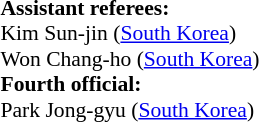<table width=100% style="font-size: 90%">
<tr>
<td><br><strong>Assistant referees:</strong>
<br>Kim Sun-jin (<a href='#'>South Korea</a>)
<br>Won Chang-ho (<a href='#'>South Korea</a>)
<br><strong>Fourth official:</strong>
<br>Park Jong-gyu (<a href='#'>South Korea</a>)</td>
</tr>
</table>
